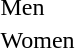<table>
<tr>
<td>Men<br></td>
<td></td>
<td></td>
<td></td>
</tr>
<tr>
<td>Women<br></td>
<td></td>
<td></td>
<td></td>
</tr>
</table>
